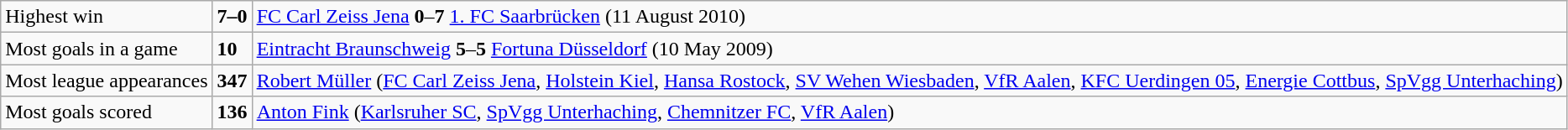<table class="wikitable">
<tr>
<td>Highest win</td>
<td><strong>7–0</strong></td>
<td><a href='#'>FC Carl Zeiss Jena</a> <strong>0</strong>–<strong>7</strong> <a href='#'>1. FC Saarbrücken</a>  (11 August 2010)</td>
</tr>
<tr>
<td>Most goals in a game</td>
<td><strong>10</strong></td>
<td><a href='#'>Eintracht Braunschweig</a> <strong>5</strong>–<strong>5</strong>  <a href='#'>Fortuna Düsseldorf</a> (10 May 2009)</td>
</tr>
<tr>
<td>Most league appearances</td>
<td><strong>347</strong></td>
<td><a href='#'>Robert Müller</a> (<a href='#'>FC Carl Zeiss Jena</a>, <a href='#'>Holstein Kiel</a>, <a href='#'>Hansa Rostock</a>, <a href='#'>SV Wehen Wiesbaden</a>, <a href='#'>VfR Aalen</a>, <a href='#'>KFC Uerdingen 05</a>, <a href='#'>Energie Cottbus</a>, <a href='#'>SpVgg Unterhaching</a>)</td>
</tr>
<tr>
<td>Most goals scored</td>
<td><strong>136</strong></td>
<td><a href='#'>Anton Fink</a> (<a href='#'>Karlsruher SC</a>, <a href='#'>SpVgg Unterhaching</a>, <a href='#'>Chemnitzer FC</a>, <a href='#'>VfR Aalen</a>)</td>
</tr>
</table>
